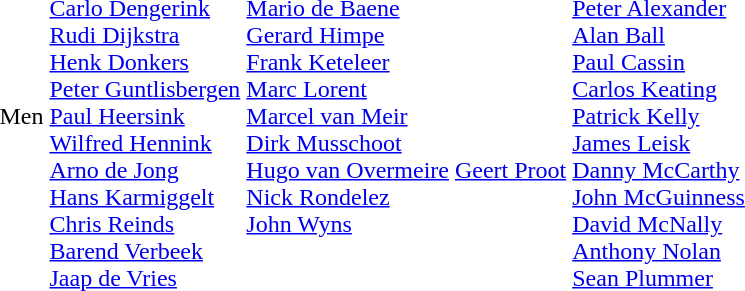<table>
<tr>
<td>Men</td>
<td valign=top> <br><br><a href='#'>Carlo Dengerink</a> <br>
<a href='#'>Rudi Dijkstra</a> <br>
<a href='#'>Henk Donkers</a> <br>
<a href='#'>Peter Guntlisbergen</a> <br>
<a href='#'>Paul Heersink</a> <br>
<a href='#'>Wilfred Hennink</a> <br>
<a href='#'>Arno de Jong</a> <br>
<a href='#'>Hans Karmiggelt</a> <br>
<a href='#'>Chris Reinds</a> <br>
<a href='#'>Barend Verbeek</a> <br>
<a href='#'>Jaap de Vries</a></td>
<td valign=top> <br><br><a href='#'>Mario de Baene</a> <br>
<a href='#'>Gerard Himpe</a> <br>
<a href='#'>Frank Keteleer</a> <br>
<a href='#'>Marc Lorent</a> <br>
<a href='#'>Marcel van Meir</a> <br>
<a href='#'>Dirk Musschoot</a> <br>
<a href='#'>Hugo van Overmeire</a>
<a href='#'>Geert Proot</a> <br>
<a href='#'>Nick Rondelez</a> <br>
<a href='#'>John Wyns</a> <br></td>
<td valign=top> <br><br><a href='#'>Peter Alexander</a> <br>
<a href='#'>Alan Ball</a> <br>
<a href='#'>Paul Cassin</a> <br>
<a href='#'>Carlos Keating</a> <br>
<a href='#'>Patrick Kelly</a> <br>
<a href='#'>James Leisk</a> <br>
<a href='#'>Danny McCarthy</a> <br>
<a href='#'>John McGuinness</a> <br>
<a href='#'>David McNally</a> <br>
<a href='#'>Anthony Nolan</a> <br>
<a href='#'>Sean Plummer</a></td>
</tr>
</table>
